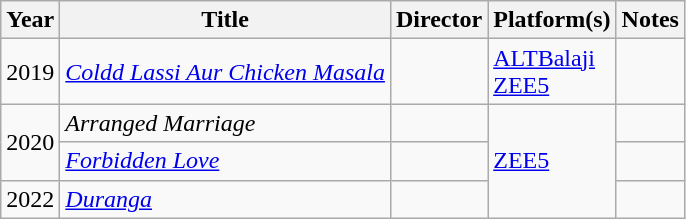<table class="wikitable sortable">
<tr>
<th>Year</th>
<th>Title</th>
<th>Director</th>
<th>Platform(s)</th>
<th>Notes</th>
</tr>
<tr>
<td>2019</td>
<td><em><a href='#'>Coldd Lassi Aur Chicken Masala</a></em></td>
<td></td>
<td><a href='#'>ALTBalaji</a><br><a href='#'>ZEE5</a></td>
<td></td>
</tr>
<tr>
<td rowspan="2">2020</td>
<td><em>Arranged Marriage</em></td>
<td></td>
<td rowspan="3"><a href='#'>ZEE5</a></td>
<td></td>
</tr>
<tr>
<td><a href='#'><em>Forbidden Love</em></a></td>
<td></td>
<td></td>
</tr>
<tr>
<td>2022</td>
<td><em><a href='#'>Duranga</a></em></td>
<td></td>
<td></td>
</tr>
</table>
